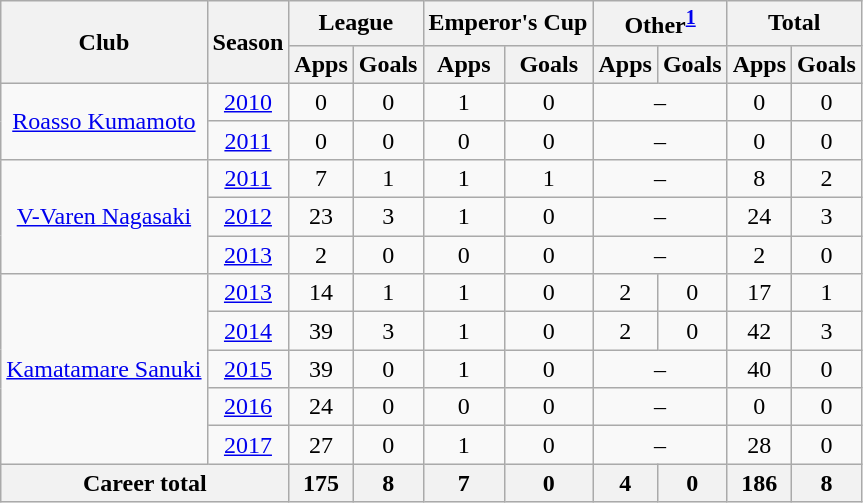<table class="wikitable" style="text-align: center;">
<tr>
<th rowspan="2">Club</th>
<th rowspan="2">Season</th>
<th colspan="2">League</th>
<th colspan="2">Emperor's Cup</th>
<th colspan="2">Other<sup><a href='#'>1</a></sup></th>
<th colspan="2">Total</th>
</tr>
<tr>
<th>Apps</th>
<th>Goals</th>
<th>Apps</th>
<th>Goals</th>
<th>Apps</th>
<th>Goals</th>
<th>Apps</th>
<th>Goals</th>
</tr>
<tr>
<td rowspan="2"><a href='#'>Roasso Kumamoto</a></td>
<td><a href='#'>2010</a></td>
<td>0</td>
<td>0</td>
<td>1</td>
<td>0</td>
<td colspan="2">–</td>
<td>0</td>
<td>0</td>
</tr>
<tr>
<td><a href='#'>2011</a></td>
<td>0</td>
<td>0</td>
<td>0</td>
<td>0</td>
<td colspan="2">–</td>
<td>0</td>
<td>0</td>
</tr>
<tr>
<td rowspan="3"><a href='#'>V-Varen Nagasaki</a></td>
<td><a href='#'>2011</a></td>
<td>7</td>
<td>1</td>
<td>1</td>
<td>1</td>
<td colspan="2">–</td>
<td>8</td>
<td>2</td>
</tr>
<tr>
<td><a href='#'>2012</a></td>
<td>23</td>
<td>3</td>
<td>1</td>
<td>0</td>
<td colspan="2">–</td>
<td>24</td>
<td>3</td>
</tr>
<tr>
<td><a href='#'>2013</a></td>
<td>2</td>
<td>0</td>
<td>0</td>
<td>0</td>
<td colspan="2">–</td>
<td>2</td>
<td>0</td>
</tr>
<tr>
<td rowspan="5"><a href='#'>Kamatamare Sanuki</a></td>
<td><a href='#'>2013</a></td>
<td>14</td>
<td>1</td>
<td>1</td>
<td>0</td>
<td>2</td>
<td>0</td>
<td>17</td>
<td>1</td>
</tr>
<tr>
<td><a href='#'>2014</a></td>
<td>39</td>
<td>3</td>
<td>1</td>
<td>0</td>
<td>2</td>
<td>0</td>
<td>42</td>
<td>3</td>
</tr>
<tr>
<td><a href='#'>2015</a></td>
<td>39</td>
<td>0</td>
<td>1</td>
<td>0</td>
<td colspan="2">–</td>
<td>40</td>
<td>0</td>
</tr>
<tr>
<td><a href='#'>2016</a></td>
<td>24</td>
<td>0</td>
<td>0</td>
<td>0</td>
<td colspan="2">–</td>
<td>0</td>
<td>0</td>
</tr>
<tr>
<td><a href='#'>2017</a></td>
<td>27</td>
<td>0</td>
<td>1</td>
<td>0</td>
<td colspan="2">–</td>
<td>28</td>
<td>0</td>
</tr>
<tr>
<th colspan="2">Career total</th>
<th>175</th>
<th>8</th>
<th>7</th>
<th>0</th>
<th>4</th>
<th>0</th>
<th>186</th>
<th>8</th>
</tr>
</table>
